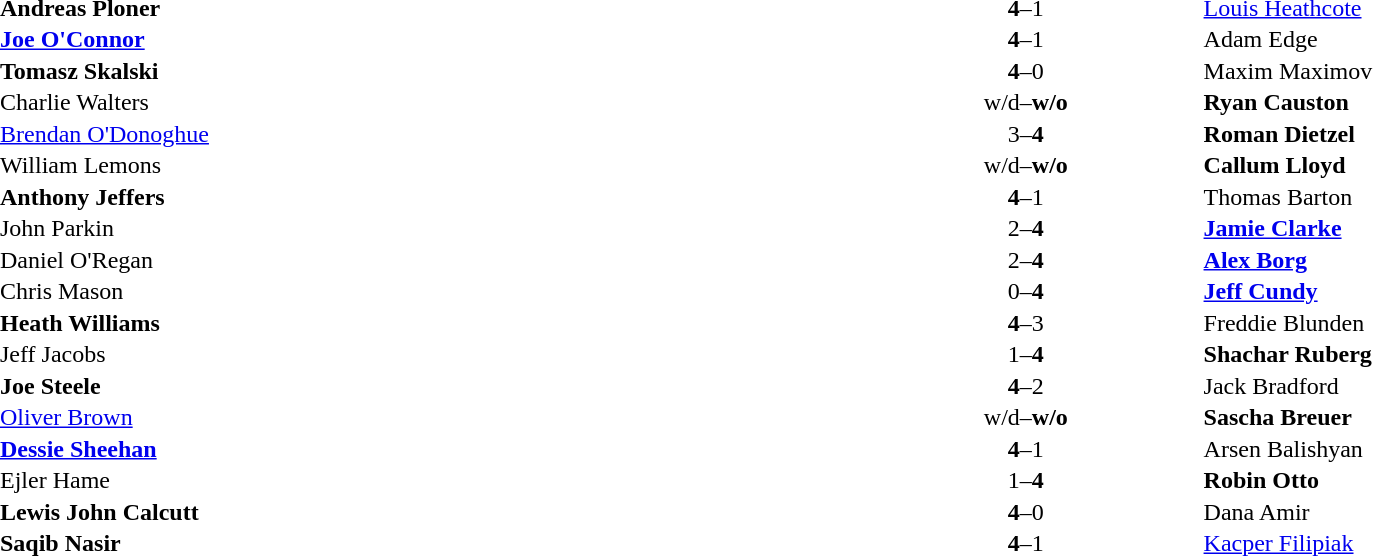<table width="100%" cellspacing="1">
<tr>
<th width45%></th>
<th width10%></th>
<th width45%></th>
</tr>
<tr>
<td> <strong>Andreas Ploner</strong></td>
<td align="center"><strong>4</strong>–1</td>
<td> <a href='#'>Louis Heathcote</a></td>
</tr>
<tr>
<td> <strong><a href='#'>Joe O'Connor</a></strong></td>
<td align="center"><strong>4</strong>–1</td>
<td> Adam Edge</td>
</tr>
<tr>
<td> <strong>Tomasz Skalski</strong></td>
<td align="center"><strong>4</strong>–0</td>
<td> Maxim Maximov</td>
</tr>
<tr>
<td> Charlie Walters</td>
<td align="center">w/d–<strong>w/o</strong></td>
<td> <strong>Ryan Causton</strong></td>
</tr>
<tr>
<td> <a href='#'>Brendan O'Donoghue</a></td>
<td align="center">3–<strong>4</strong></td>
<td> <strong>Roman Dietzel</strong></td>
</tr>
<tr>
<td> William Lemons</td>
<td align="center">w/d–<strong>w/o</strong></td>
<td> <strong>Callum Lloyd</strong></td>
</tr>
<tr>
<td> <strong>Anthony Jeffers</strong></td>
<td align="center"><strong>4</strong>–1</td>
<td> Thomas Barton</td>
</tr>
<tr>
<td> John Parkin</td>
<td align="center">2–<strong>4</strong></td>
<td> <strong><a href='#'>Jamie Clarke</a></strong></td>
</tr>
<tr>
<td> Daniel O'Regan</td>
<td align="center">2–<strong>4</strong></td>
<td> <strong><a href='#'>Alex Borg</a></strong></td>
</tr>
<tr>
<td> Chris Mason</td>
<td align="center">0–<strong>4</strong></td>
<td> <strong><a href='#'>Jeff Cundy</a></strong></td>
</tr>
<tr>
<td> <strong>Heath Williams</strong></td>
<td align="center"><strong>4</strong>–3</td>
<td> Freddie Blunden</td>
</tr>
<tr>
<td> Jeff Jacobs</td>
<td align="center">1–<strong>4</strong></td>
<td> <strong>Shachar Ruberg</strong></td>
</tr>
<tr>
<td> <strong>Joe Steele</strong></td>
<td align="center"><strong>4</strong>–2</td>
<td> Jack Bradford</td>
</tr>
<tr>
<td> <a href='#'>Oliver Brown</a></td>
<td align="center">w/d–<strong>w/o</strong></td>
<td> <strong>Sascha Breuer</strong></td>
</tr>
<tr>
<td> <strong><a href='#'>Dessie Sheehan</a></strong></td>
<td align="center"><strong>4</strong>–1</td>
<td> Arsen Balishyan</td>
</tr>
<tr>
<td> Ejler Hame</td>
<td align="center">1–<strong>4</strong></td>
<td> <strong>Robin Otto</strong></td>
</tr>
<tr>
<td> <strong>Lewis John Calcutt</strong></td>
<td align="center"><strong>4</strong>–0</td>
<td> Dana Amir</td>
</tr>
<tr>
<td> <strong>Saqib Nasir</strong></td>
<td align="center"><strong>4</strong>–1</td>
<td> <a href='#'>Kacper Filipiak</a></td>
</tr>
</table>
